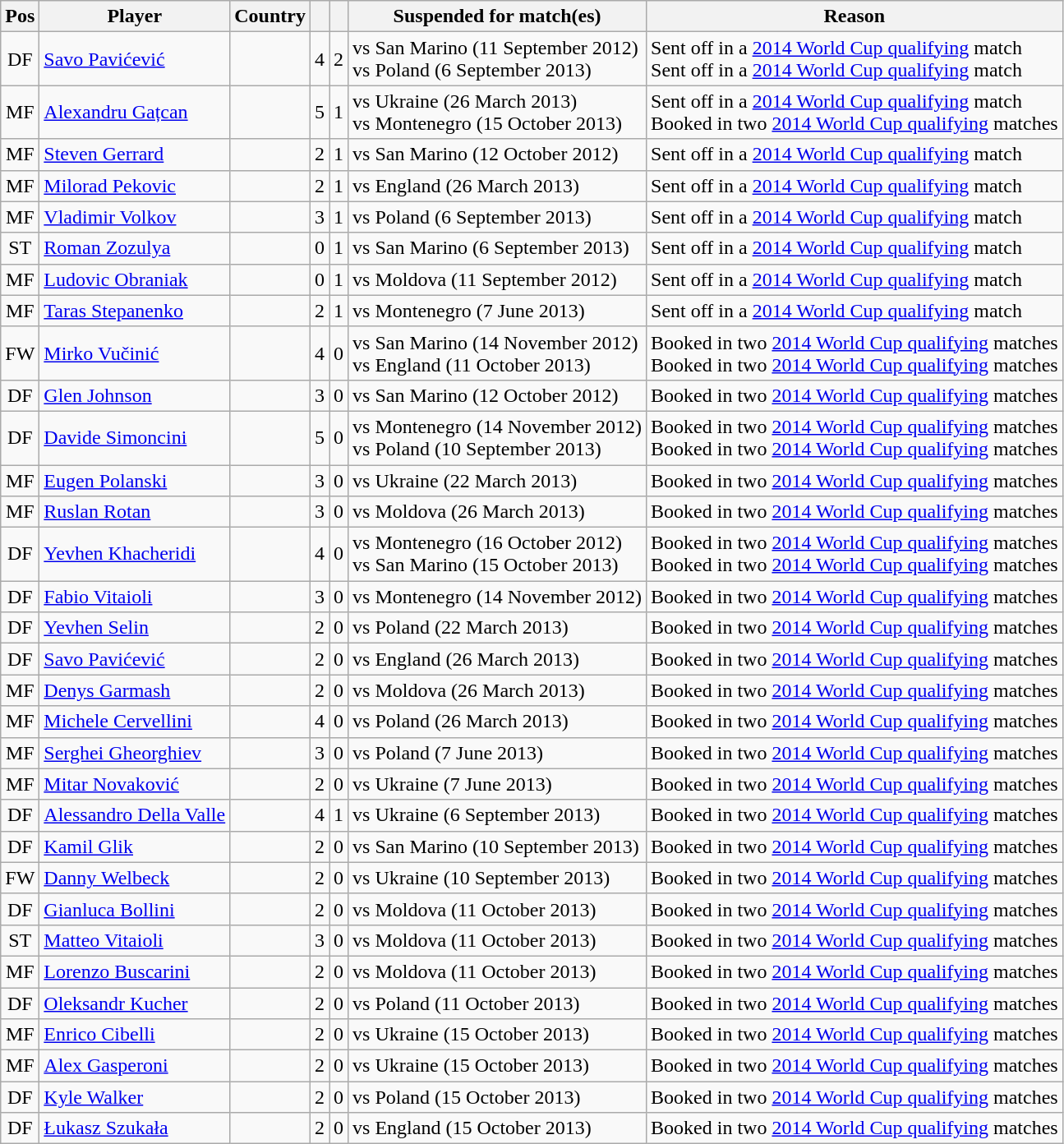<table class="wikitable sortable" style="text-align: center;">
<tr>
<th>Pos</th>
<th>Player</th>
<th>Country</th>
<th></th>
<th></th>
<th>Suspended for match(es)</th>
<th>Reason</th>
</tr>
<tr>
<td>DF</td>
<td align="left"><a href='#'>Savo Pavićević</a></td>
<td align="left"></td>
<td>4</td>
<td>2</td>
<td align="left">vs San Marino (11 September 2012)<br>vs Poland (6 September 2013)</td>
<td align="left">Sent off in a <a href='#'>2014 World Cup qualifying</a> match<br>Sent off in a <a href='#'>2014 World Cup qualifying</a> match</td>
</tr>
<tr>
<td>MF</td>
<td align="left"><a href='#'>Alexandru Gațcan</a></td>
<td align="left"></td>
<td>5</td>
<td>1</td>
<td align="left">vs Ukraine (26 March 2013)<br>vs Montenegro (15 October 2013)</td>
<td align="left">Sent off in a <a href='#'>2014 World Cup qualifying</a> match<br>Booked in two <a href='#'>2014 World Cup qualifying</a> matches</td>
</tr>
<tr>
<td>MF</td>
<td align="left"><a href='#'>Steven Gerrard</a></td>
<td align="left"></td>
<td>2</td>
<td>1</td>
<td align="left">vs San Marino (12 October 2012)</td>
<td align="left">Sent off in a <a href='#'>2014 World Cup qualifying</a> match</td>
</tr>
<tr>
<td>MF</td>
<td align="left"><a href='#'>Milorad Pekovic</a></td>
<td align="left"></td>
<td>2</td>
<td>1</td>
<td align="left">vs England (26 March 2013)</td>
<td align="left">Sent off in a <a href='#'>2014 World Cup qualifying</a> match</td>
</tr>
<tr>
<td>MF</td>
<td align="left"><a href='#'>Vladimir Volkov</a></td>
<td align="left"></td>
<td>3</td>
<td>1</td>
<td align="left">vs Poland (6 September 2013)</td>
<td align="left">Sent off in a <a href='#'>2014 World Cup qualifying</a> match</td>
</tr>
<tr>
<td>ST</td>
<td align="left"><a href='#'>Roman Zozulya</a></td>
<td align="left"></td>
<td>0</td>
<td>1</td>
<td align="left">vs San Marino (6 September 2013)</td>
<td align="left">Sent off in a <a href='#'>2014 World Cup qualifying</a> match</td>
</tr>
<tr>
<td>MF</td>
<td align="left"><a href='#'>Ludovic Obraniak</a></td>
<td align="left"></td>
<td>0</td>
<td>1</td>
<td align="left">vs Moldova (11 September 2012)</td>
<td align="left">Sent off in a <a href='#'>2014 World Cup qualifying</a> match</td>
</tr>
<tr>
<td>MF</td>
<td align="left"><a href='#'>Taras Stepanenko</a></td>
<td align="left"></td>
<td>2</td>
<td>1</td>
<td align="left">vs Montenegro (7 June 2013)</td>
<td align="left">Sent off in a <a href='#'>2014 World Cup qualifying</a> match</td>
</tr>
<tr>
<td>FW</td>
<td align="left"><a href='#'>Mirko Vučinić</a></td>
<td align="left"></td>
<td>4</td>
<td>0</td>
<td align="left">vs San Marino (14 November 2012)<br>vs England (11 October 2013)</td>
<td align="left">Booked in two <a href='#'>2014 World Cup qualifying</a> matches<br>Booked in two <a href='#'>2014 World Cup qualifying</a> matches</td>
</tr>
<tr>
<td>DF</td>
<td align="left"><a href='#'>Glen Johnson</a></td>
<td align="left"></td>
<td>3</td>
<td>0</td>
<td align="left">vs San Marino (12 October 2012)</td>
<td align="left">Booked in two <a href='#'>2014 World Cup qualifying</a> matches</td>
</tr>
<tr>
<td>DF</td>
<td align="left"><a href='#'>Davide Simoncini</a></td>
<td align="left"></td>
<td>5</td>
<td>0</td>
<td align="left">vs Montenegro (14 November 2012)<br>vs Poland (10 September 2013)</td>
<td align="left">Booked in two <a href='#'>2014 World Cup qualifying</a> matches<br>Booked in two <a href='#'>2014 World Cup qualifying</a> matches</td>
</tr>
<tr>
<td>MF</td>
<td align="left"><a href='#'>Eugen Polanski</a></td>
<td align="left"></td>
<td>3</td>
<td>0</td>
<td align="left">vs Ukraine (22 March 2013)</td>
<td align="left">Booked in two <a href='#'>2014 World Cup qualifying</a> matches</td>
</tr>
<tr>
<td>MF</td>
<td align="left"><a href='#'>Ruslan Rotan</a></td>
<td align="left"></td>
<td>3</td>
<td>0</td>
<td align="left">vs Moldova (26 March 2013)</td>
<td align="left">Booked in two <a href='#'>2014 World Cup qualifying</a> matches</td>
</tr>
<tr>
<td>DF</td>
<td align="left"><a href='#'>Yevhen Khacheridi</a></td>
<td align="left"></td>
<td>4</td>
<td>0</td>
<td align="left">vs Montenegro (16 October 2012)<br>vs San Marino (15 October 2013)</td>
<td align="left">Booked in two <a href='#'>2014 World Cup qualifying</a> matches<br>Booked in two <a href='#'>2014 World Cup qualifying</a> matches</td>
</tr>
<tr>
<td>DF</td>
<td align="left"><a href='#'>Fabio Vitaioli</a></td>
<td align="left"></td>
<td>3</td>
<td>0</td>
<td align="left">vs Montenegro (14 November 2012)</td>
<td align="left">Booked in two <a href='#'>2014 World Cup qualifying</a> matches</td>
</tr>
<tr>
<td>DF</td>
<td align="left"><a href='#'>Yevhen Selin</a></td>
<td align="left"></td>
<td>2</td>
<td>0</td>
<td align="left">vs Poland (22 March 2013)</td>
<td align="left">Booked in two <a href='#'>2014 World Cup qualifying</a> matches</td>
</tr>
<tr>
<td>DF</td>
<td align="left"><a href='#'>Savo Pavićević</a></td>
<td align="left"></td>
<td>2</td>
<td>0</td>
<td align="left">vs England (26 March 2013)</td>
<td align="left">Booked in two <a href='#'>2014 World Cup qualifying</a> matches</td>
</tr>
<tr>
<td>MF</td>
<td align="left"><a href='#'>Denys Garmash</a></td>
<td align="left"></td>
<td>2</td>
<td>0</td>
<td align="left">vs Moldova (26 March 2013)</td>
<td align="left">Booked in two <a href='#'>2014 World Cup qualifying</a> matches</td>
</tr>
<tr>
<td>MF</td>
<td align="left"><a href='#'>Michele Cervellini</a></td>
<td align="left"></td>
<td>4</td>
<td>0</td>
<td align="left">vs Poland (26 March 2013)</td>
<td align="left">Booked in two <a href='#'>2014 World Cup qualifying</a> matches</td>
</tr>
<tr>
<td>MF</td>
<td align="left"><a href='#'>Serghei Gheorghiev</a></td>
<td align="left"></td>
<td>3</td>
<td>0</td>
<td align="left">vs Poland (7 June 2013)</td>
<td align="left">Booked in two <a href='#'>2014 World Cup qualifying</a> matches</td>
</tr>
<tr>
<td>MF</td>
<td align="left"><a href='#'>Mitar Novaković</a></td>
<td align="left"></td>
<td>2</td>
<td>0</td>
<td align="left">vs Ukraine (7 June 2013)</td>
<td align="left">Booked in two <a href='#'>2014 World Cup qualifying</a> matches</td>
</tr>
<tr>
<td>DF</td>
<td align="left"><a href='#'>Alessandro Della Valle</a></td>
<td align="left"></td>
<td>4</td>
<td>1</td>
<td align="left">vs Ukraine (6 September 2013)</td>
<td align="left">Booked in two <a href='#'>2014 World Cup qualifying</a> matches</td>
</tr>
<tr>
<td>DF</td>
<td align="left"><a href='#'>Kamil Glik</a></td>
<td align="left"></td>
<td>2</td>
<td>0</td>
<td align="left">vs San Marino (10 September 2013)</td>
<td align="left">Booked in two <a href='#'>2014 World Cup qualifying</a> matches</td>
</tr>
<tr>
<td>FW</td>
<td align="left"><a href='#'>Danny Welbeck</a></td>
<td align="left"></td>
<td>2</td>
<td>0</td>
<td align="left">vs Ukraine (10 September 2013)</td>
<td align="left">Booked in two <a href='#'>2014 World Cup qualifying</a> matches</td>
</tr>
<tr>
<td>DF</td>
<td align="left"><a href='#'>Gianluca Bollini</a></td>
<td align="left"></td>
<td>2</td>
<td>0</td>
<td align="left">vs Moldova (11 October 2013)</td>
<td align="left">Booked in two <a href='#'>2014 World Cup qualifying</a> matches</td>
</tr>
<tr>
<td>ST</td>
<td align="left"><a href='#'>Matteo Vitaioli</a></td>
<td align="left"></td>
<td>3</td>
<td>0</td>
<td align="left">vs Moldova (11 October 2013)</td>
<td align="left">Booked in two <a href='#'>2014 World Cup qualifying</a> matches</td>
</tr>
<tr>
<td>MF</td>
<td align="left"><a href='#'>Lorenzo Buscarini</a></td>
<td align="left"></td>
<td>2</td>
<td>0</td>
<td align="left">vs Moldova (11 October 2013)</td>
<td align="left">Booked in two <a href='#'>2014 World Cup qualifying</a> matches</td>
</tr>
<tr>
<td>DF</td>
<td align="left"><a href='#'>Oleksandr Kucher</a></td>
<td align="left"></td>
<td>2</td>
<td>0</td>
<td align="left">vs Poland (11 October 2013)</td>
<td align="left">Booked in two <a href='#'>2014 World Cup qualifying</a> matches</td>
</tr>
<tr>
<td>MF</td>
<td align="left"><a href='#'>Enrico Cibelli</a></td>
<td align="left"></td>
<td>2</td>
<td>0</td>
<td align="left">vs Ukraine (15 October 2013)</td>
<td align="left">Booked in two <a href='#'>2014 World Cup qualifying</a> matches</td>
</tr>
<tr>
<td>MF</td>
<td align="left"><a href='#'>Alex Gasperoni</a></td>
<td align="left"></td>
<td>2</td>
<td>0</td>
<td align="left">vs Ukraine (15 October 2013)</td>
<td align="left">Booked in two <a href='#'>2014 World Cup qualifying</a> matches</td>
</tr>
<tr>
<td>DF</td>
<td align="left"><a href='#'>Kyle Walker</a></td>
<td align="left"></td>
<td>2</td>
<td>0</td>
<td align="left">vs Poland (15 October 2013)</td>
<td align="left">Booked in two <a href='#'>2014 World Cup qualifying</a> matches</td>
</tr>
<tr>
<td>DF</td>
<td align="left"><a href='#'>Łukasz Szukała</a></td>
<td align="left"></td>
<td>2</td>
<td>0</td>
<td align="left">vs England (15 October 2013)</td>
<td align="left">Booked in two <a href='#'>2014 World Cup qualifying</a> matches</td>
</tr>
</table>
